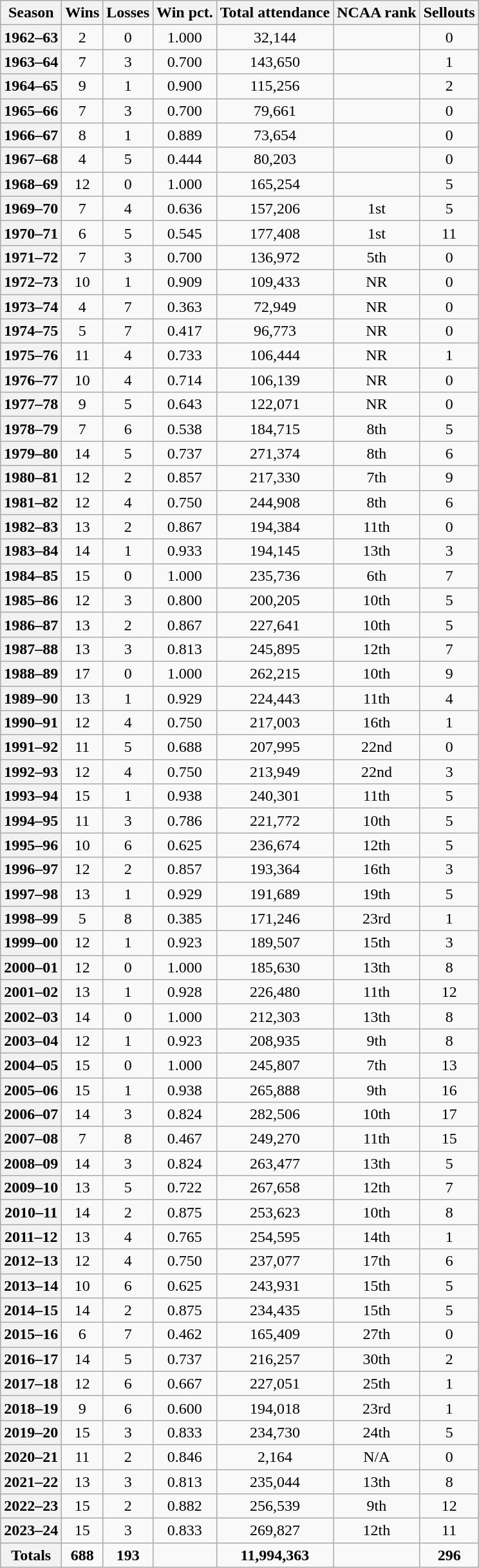<table role="presentation" class="wikitable sortable mw-collapsible  mw-collapsed" cellpadding="1" border="1" cellspacing="0" style="text-align:center;">
<tr>
<th scope="col">Season</th>
<th scope="col">Wins</th>
<th scope="col">Losses</th>
<th scope="col">Win pct.</th>
<th scope="col">Total attendance</th>
<th scope="col">NCAA rank</th>
<th scope="col">Sellouts</th>
</tr>
<tr>
<th scope="row">1962–63</th>
<td>2</td>
<td>0</td>
<td>1.000</td>
<td>32,144</td>
<td></td>
<td>0</td>
</tr>
<tr>
<th scope="row">1963–64</th>
<td>7</td>
<td>3</td>
<td>0.700</td>
<td>143,650</td>
<td></td>
<td>1</td>
</tr>
<tr>
<th scope="row">1964–65</th>
<td>9</td>
<td>1</td>
<td>0.900</td>
<td>115,256</td>
<td></td>
<td>2</td>
</tr>
<tr>
<th scope="row">1965–66</th>
<td>7</td>
<td>3</td>
<td>0.700</td>
<td>79,661</td>
<td></td>
<td>0</td>
</tr>
<tr>
<th scope="row">1966–67</th>
<td>8</td>
<td>1</td>
<td>0.889</td>
<td>73,654</td>
<td></td>
<td>0</td>
</tr>
<tr>
<th scope="row">1967–68</th>
<td>4</td>
<td>5</td>
<td>0.444</td>
<td>80,203</td>
<td></td>
<td>0</td>
</tr>
<tr>
<th scope="row">1968–69</th>
<td>12</td>
<td>0</td>
<td>1.000</td>
<td>165,254</td>
<td></td>
<td>5</td>
</tr>
<tr>
<th scope="row">1969–70</th>
<td>7</td>
<td>4</td>
<td>0.636</td>
<td>157,206</td>
<td>1st</td>
<td>5</td>
</tr>
<tr>
<th scope="row">1970–71</th>
<td>6</td>
<td>5</td>
<td>0.545</td>
<td>177,408</td>
<td>1st</td>
<td>11</td>
</tr>
<tr>
<th scope="row">1971–72</th>
<td>7</td>
<td>3</td>
<td>0.700</td>
<td>136,972</td>
<td>5th</td>
<td>0</td>
</tr>
<tr>
<th scope="row">1972–73</th>
<td>10</td>
<td>1</td>
<td>0.909</td>
<td>109,433</td>
<td>NR</td>
<td>0</td>
</tr>
<tr>
<th scope="row">1973–74</th>
<td>4</td>
<td>7</td>
<td>0.363</td>
<td>72,949</td>
<td>NR</td>
<td>0</td>
</tr>
<tr>
<th scope="row">1974–75</th>
<td>5</td>
<td>7</td>
<td>0.417</td>
<td>96,773</td>
<td>NR</td>
<td>0</td>
</tr>
<tr>
<th scope="row">1975–76</th>
<td>11</td>
<td>4</td>
<td>0.733</td>
<td>106,444</td>
<td>NR</td>
<td>1</td>
</tr>
<tr>
<th scope="row">1976–77</th>
<td>10</td>
<td>4</td>
<td>0.714</td>
<td>106,139</td>
<td>NR</td>
<td>0</td>
</tr>
<tr>
<th scope="row">1977–78</th>
<td>9</td>
<td>5</td>
<td>0.643</td>
<td>122,071</td>
<td>NR</td>
<td>0</td>
</tr>
<tr>
<th scope="row">1978–79</th>
<td>7</td>
<td>6</td>
<td>0.538</td>
<td>184,715</td>
<td>8th</td>
<td>5</td>
</tr>
<tr>
<th scope="row">1979–80</th>
<td>14</td>
<td>5</td>
<td>0.737</td>
<td>271,374</td>
<td>8th</td>
<td>6</td>
</tr>
<tr>
<th scope="row">1980–81</th>
<td>12</td>
<td>2</td>
<td>0.857</td>
<td>217,330</td>
<td>7th</td>
<td>9</td>
</tr>
<tr>
<th scope="row">1981–82</th>
<td>12</td>
<td>4</td>
<td>0.750</td>
<td>244,908</td>
<td>8th</td>
<td>6</td>
</tr>
<tr>
<th scope="row">1982–83</th>
<td>13</td>
<td>2</td>
<td>0.867</td>
<td>194,384</td>
<td>11th</td>
<td>0</td>
</tr>
<tr>
<th scope="row">1983–84</th>
<td>14</td>
<td>1</td>
<td>0.933</td>
<td>194,145</td>
<td>13th</td>
<td>3</td>
</tr>
<tr>
<th scope="row">1984–85</th>
<td>15</td>
<td>0</td>
<td>1.000</td>
<td>235,736</td>
<td>6th</td>
<td>7</td>
</tr>
<tr>
<th scope="row">1985–86</th>
<td>12</td>
<td>3</td>
<td>0.800</td>
<td>200,205</td>
<td>10th</td>
<td>5</td>
</tr>
<tr>
<th scope="row">1986–87</th>
<td>13</td>
<td>2</td>
<td>0.867</td>
<td>227,641</td>
<td>10th</td>
<td>5</td>
</tr>
<tr>
<th scope="row">1987–88</th>
<td>13</td>
<td>3</td>
<td>0.813</td>
<td>245,895</td>
<td>12th</td>
<td>7</td>
</tr>
<tr>
<th scope="row">1988–89</th>
<td>17</td>
<td>0</td>
<td>1.000</td>
<td>262,215</td>
<td>10th</td>
<td>9</td>
</tr>
<tr>
<th scope="row">1989–90</th>
<td>13</td>
<td>1</td>
<td>0.929</td>
<td>224,443</td>
<td>11th</td>
<td>4</td>
</tr>
<tr>
<th scope="row">1990–91</th>
<td>12</td>
<td>4</td>
<td>0.750</td>
<td>217,003</td>
<td>16th</td>
<td>1</td>
</tr>
<tr>
<th scope="row">1991–92</th>
<td>11</td>
<td>5</td>
<td>0.688</td>
<td>207,995</td>
<td>22nd</td>
<td>0</td>
</tr>
<tr>
<th scope="row">1992–93</th>
<td>12</td>
<td>4</td>
<td>0.750</td>
<td>213,949</td>
<td>22nd</td>
<td>3</td>
</tr>
<tr>
<th scope="row">1993–94</th>
<td>15</td>
<td>1</td>
<td>0.938</td>
<td>240,301</td>
<td>11th</td>
<td>5</td>
</tr>
<tr>
<th scope="row">1994–95</th>
<td>11</td>
<td>3</td>
<td>0.786</td>
<td>221,772</td>
<td>10th</td>
<td>5</td>
</tr>
<tr>
<th scope="row">1995–96</th>
<td>10</td>
<td>6</td>
<td>0.625</td>
<td>236,674</td>
<td>12th</td>
<td>5</td>
</tr>
<tr>
<th scope="row">1996–97</th>
<td>12</td>
<td>2</td>
<td>0.857</td>
<td>193,364</td>
<td>16th</td>
<td>3</td>
</tr>
<tr>
<th scope="row">1997–98</th>
<td>13</td>
<td>1</td>
<td>0.929</td>
<td>191,689</td>
<td>19th</td>
<td>5</td>
</tr>
<tr>
<th scope="row">1998–99</th>
<td>5</td>
<td>8</td>
<td>0.385</td>
<td>171,246</td>
<td>23rd</td>
<td>1</td>
</tr>
<tr>
<th scope="row">1999–00</th>
<td>12</td>
<td>1</td>
<td>0.923</td>
<td>189,507</td>
<td>15th</td>
<td>3</td>
</tr>
<tr>
<th scope="row">2000–01</th>
<td>12</td>
<td>0</td>
<td>1.000</td>
<td>185,630</td>
<td>13th</td>
<td>8</td>
</tr>
<tr>
<th scope="row">2001–02</th>
<td>13</td>
<td>1</td>
<td>0.928</td>
<td>226,480</td>
<td>11th</td>
<td>12</td>
</tr>
<tr>
<th scope="row">2002–03</th>
<td>14</td>
<td>0</td>
<td>1.000</td>
<td>212,303</td>
<td>13th</td>
<td>8</td>
</tr>
<tr>
<th scope="row">2003–04</th>
<td>12</td>
<td>1</td>
<td>0.923</td>
<td>208,935</td>
<td>9th</td>
<td>8</td>
</tr>
<tr>
<th scope="row">2004–05</th>
<td>15</td>
<td>0</td>
<td>1.000</td>
<td>245,807</td>
<td>7th</td>
<td>13</td>
</tr>
<tr>
<th scope="row">2005–06</th>
<td>15</td>
<td>1</td>
<td>0.938</td>
<td>265,888</td>
<td>9th</td>
<td>16</td>
</tr>
<tr>
<th scope="row">2006–07</th>
<td>14</td>
<td>3</td>
<td>0.824</td>
<td>282,506</td>
<td>10th</td>
<td>17</td>
</tr>
<tr>
<th scope="row">2007–08</th>
<td>7</td>
<td>8</td>
<td>0.467</td>
<td>249,270</td>
<td>11th</td>
<td>15</td>
</tr>
<tr>
<th scope="row">2008–09</th>
<td>14</td>
<td>3</td>
<td>0.824</td>
<td>263,477</td>
<td>13th</td>
<td>5</td>
</tr>
<tr>
<th scope="row">2009–10</th>
<td>13</td>
<td>5</td>
<td>0.722</td>
<td>267,658</td>
<td>12th</td>
<td>7</td>
</tr>
<tr>
<th scope="row">2010–11</th>
<td>14</td>
<td>2</td>
<td>0.875</td>
<td>253,623</td>
<td>10th</td>
<td>8</td>
</tr>
<tr>
<th scope="row">2011–12</th>
<td>13</td>
<td>4</td>
<td>0.765</td>
<td>254,595</td>
<td>14th</td>
<td>1</td>
</tr>
<tr>
<th scope="row">2012–13</th>
<td>12</td>
<td>4</td>
<td>0.750</td>
<td>237,077</td>
<td>17th</td>
<td>6</td>
</tr>
<tr>
<th scope="row">2013–14</th>
<td>10</td>
<td>6</td>
<td>0.625</td>
<td>243,931</td>
<td>15th</td>
<td>5</td>
</tr>
<tr>
<th scope="row">2014–15</th>
<td>14</td>
<td>2</td>
<td>0.875</td>
<td>234,435</td>
<td>15th</td>
<td>5</td>
</tr>
<tr>
<th scope="row">2015–16</th>
<td>6</td>
<td>7</td>
<td>0.462</td>
<td>165,409</td>
<td>27th</td>
<td>0</td>
</tr>
<tr>
<th scope="row">2016–17</th>
<td>14</td>
<td>5</td>
<td>0.737</td>
<td>216,257</td>
<td>30th</td>
<td>2</td>
</tr>
<tr>
<th scope="row">2017–18</th>
<td>12</td>
<td>6</td>
<td>0.667</td>
<td>227,051</td>
<td>25th</td>
<td>1</td>
</tr>
<tr>
<th scope="row">2018–19</th>
<td>9</td>
<td>6</td>
<td>0.600</td>
<td>194,018</td>
<td>23rd</td>
<td>1</td>
</tr>
<tr>
<th scope="row">2019–20</th>
<td>15</td>
<td>3</td>
<td>0.833</td>
<td>234,730</td>
<td>24th</td>
<td>5</td>
</tr>
<tr>
<th scope="row">2020–21</th>
<td>11</td>
<td>2</td>
<td>0.846</td>
<td>2,164</td>
<td>N/A</td>
<td>0</td>
</tr>
<tr>
<th scope="row">2021–22</th>
<td>13</td>
<td>3</td>
<td>0.813</td>
<td>235,044</td>
<td>13th</td>
<td>8</td>
</tr>
<tr>
<th scope="row">2022–23</th>
<td>15</td>
<td>2</td>
<td>0.882</td>
<td>256,539</td>
<td>9th</td>
<td>12</td>
</tr>
<tr>
<th scope="row">2023–24</th>
<td>15</td>
<td>3</td>
<td>0.833</td>
<td>269,827</td>
<td>12th</td>
<td>11</td>
</tr>
<tr>
<th scope="row">Totals</th>
<td><strong>688</strong></td>
<td><strong>193</strong></td>
<td><strong></strong></td>
<td><strong>11,994,363</strong></td>
<td></td>
<td><strong>296</strong></td>
</tr>
</table>
